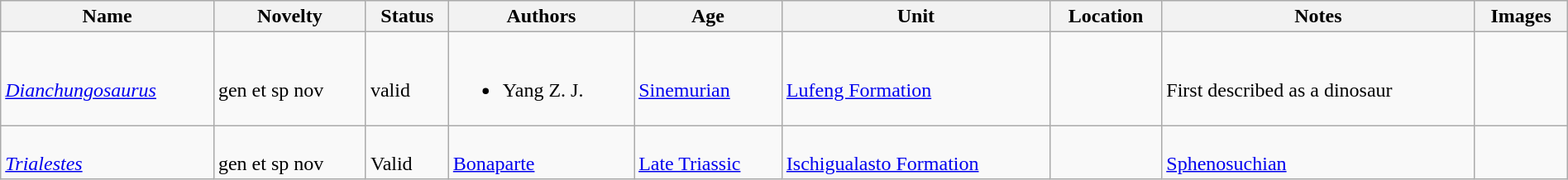<table class="wikitable sortable" align="center" width="100%">
<tr>
<th>Name</th>
<th>Novelty</th>
<th>Status</th>
<th>Authors</th>
<th>Age</th>
<th>Unit</th>
<th>Location</th>
<th>Notes</th>
<th>Images</th>
</tr>
<tr>
<td><br><em><a href='#'>Dianchungosaurus</a></em></td>
<td><br>gen et sp nov</td>
<td><br>valid</td>
<td><br><ul><li>Yang Z. J.</li></ul></td>
<td><br><a href='#'>Sinemurian</a></td>
<td><br><a href='#'>Lufeng Formation</a></td>
<td><br></td>
<td><br>First described as a dinosaur</td>
<td></td>
</tr>
<tr>
<td><br><em><a href='#'>Trialestes</a></em></td>
<td><br>gen et sp nov</td>
<td><br>Valid</td>
<td><br><a href='#'>Bonaparte</a></td>
<td><br><a href='#'>Late Triassic</a></td>
<td><br><a href='#'>Ischigualasto Formation</a></td>
<td><br></td>
<td><br><a href='#'>Sphenosuchian</a></td>
<td></td>
</tr>
</table>
